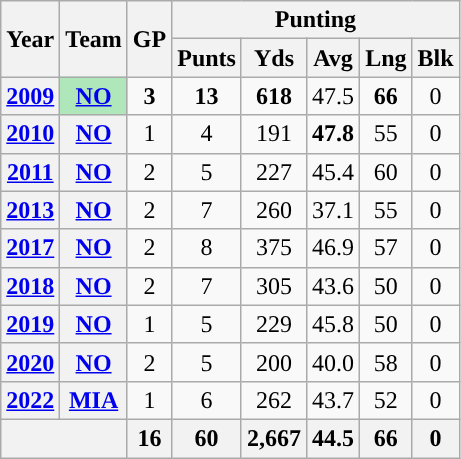<table class="wikitable" style="text-align:center;">
<tr>
<th rowspan="2">Year</th>
<th rowspan="2">Team</th>
<th rowspan="2">GP</th>
<th colspan="5">Punting</th>
</tr>
<tr>
<th>Punts</th>
<th>Yds</th>
<th>Avg</th>
<th>Lng</th>
<th>Blk</th>
</tr>
<tr>
<th><a href='#'>2009</a></th>
<th style="background:#afe6ba;"><a href='#'>NO</a></th>
<td><strong>3</strong></td>
<td><strong>13</strong></td>
<td><strong>618</strong></td>
<td>47.5</td>
<td><strong>66</strong></td>
<td>0</td>
</tr>
<tr>
<th><a href='#'>2010</a></th>
<th><a href='#'>NO</a></th>
<td>1</td>
<td>4</td>
<td>191</td>
<td><strong>47.8</strong></td>
<td>55</td>
<td>0</td>
</tr>
<tr>
<th><a href='#'>2011</a></th>
<th><a href='#'>NO</a></th>
<td>2</td>
<td>5</td>
<td>227</td>
<td>45.4</td>
<td>60</td>
<td>0</td>
</tr>
<tr>
<th><a href='#'>2013</a></th>
<th><a href='#'>NO</a></th>
<td>2</td>
<td>7</td>
<td>260</td>
<td>37.1</td>
<td>55</td>
<td>0</td>
</tr>
<tr>
<th><a href='#'>2017</a></th>
<th><a href='#'>NO</a></th>
<td>2</td>
<td>8</td>
<td>375</td>
<td>46.9</td>
<td>57</td>
<td>0</td>
</tr>
<tr>
<th><a href='#'>2018</a></th>
<th><a href='#'>NO</a></th>
<td>2</td>
<td>7</td>
<td>305</td>
<td>43.6</td>
<td>50</td>
<td>0</td>
</tr>
<tr>
<th><a href='#'>2019</a></th>
<th><a href='#'>NO</a></th>
<td>1</td>
<td>5</td>
<td>229</td>
<td>45.8</td>
<td>50</td>
<td>0</td>
</tr>
<tr>
<th><a href='#'>2020</a></th>
<th><a href='#'>NO</a></th>
<td>2</td>
<td>5</td>
<td>200</td>
<td>40.0</td>
<td>58</td>
<td>0</td>
</tr>
<tr>
<th><a href='#'>2022</a></th>
<th><a href='#'>MIA</a></th>
<td>1</td>
<td>6</td>
<td>262</td>
<td>43.7</td>
<td>52</td>
<td>0</td>
</tr>
<tr>
<th colspan="2"></th>
<th>16</th>
<th>60</th>
<th>2,667</th>
<th>44.5</th>
<th>66</th>
<th>0</th>
</tr>
</table>
